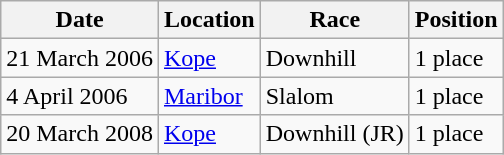<table Class="wikitable">
<tr>
<th>Date</th>
<th>Location</th>
<th>Race</th>
<th>Position</th>
</tr>
<tr>
<td>21 March 2006</td>
<td> <a href='#'>Kope</a></td>
<td>Downhill</td>
<td>1 place</td>
</tr>
<tr>
<td>4 April 2006</td>
<td> <a href='#'>Maribor</a></td>
<td>Slalom</td>
<td>1 place</td>
</tr>
<tr>
<td>20 March 2008</td>
<td> <a href='#'>Kope</a></td>
<td>Downhill (JR)</td>
<td>1 place</td>
</tr>
</table>
